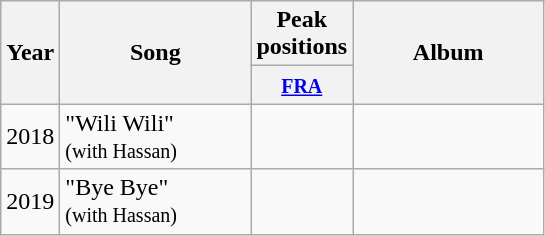<table class="wikitable">
<tr>
<th align="center" rowspan="2" width="10">Year</th>
<th align="center" rowspan="2" width="120">Song</th>
<th align="center" colspan="1" width="30">Peak positions</th>
<th align="center" rowspan="2" width="120">Album</th>
</tr>
<tr>
<th width="20"><small><a href='#'>FRA</a><br></small></th>
</tr>
<tr>
<td align="center">2018</td>
<td>"Wili Wili"<br><small>(with Hassan)</small></td>
<td align="center"></td>
<td></td>
</tr>
<tr>
<td align="center">2019</td>
<td>"Bye Bye"<br><small>(with Hassan)</small></td>
<td align="center"></td>
<td></td>
</tr>
</table>
